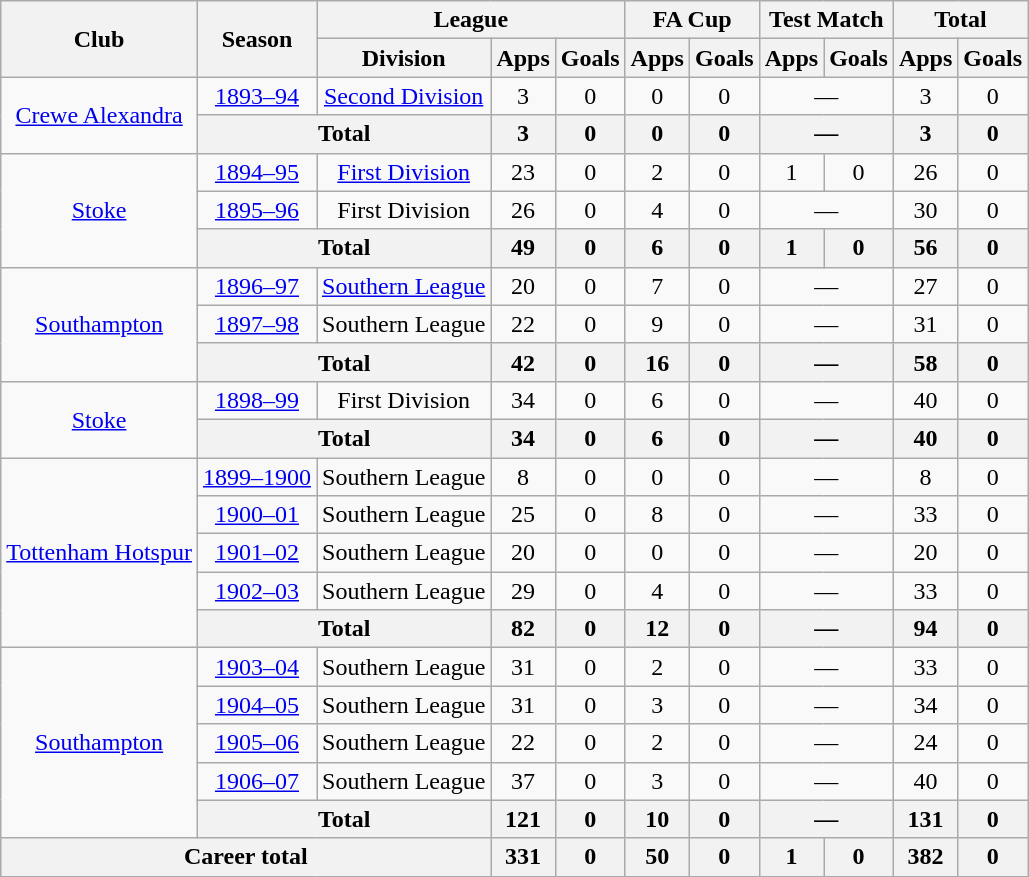<table class="wikitable" style="text-align: center;">
<tr>
<th rowspan="2">Club</th>
<th rowspan="2">Season</th>
<th colspan="3">League</th>
<th colspan="2">FA Cup</th>
<th colspan="2">Test Match</th>
<th colspan="2">Total</th>
</tr>
<tr>
<th>Division</th>
<th>Apps</th>
<th>Goals</th>
<th>Apps</th>
<th>Goals</th>
<th>Apps</th>
<th>Goals</th>
<th>Apps</th>
<th>Goals</th>
</tr>
<tr>
<td rowspan=2><a href='#'>Crewe Alexandra</a></td>
<td><a href='#'>1893–94</a></td>
<td><a href='#'>Second Division</a></td>
<td>3</td>
<td>0</td>
<td>0</td>
<td>0</td>
<td colspan="2">—</td>
<td>3</td>
<td>0</td>
</tr>
<tr>
<th colspan=2>Total</th>
<th>3</th>
<th>0</th>
<th>0</th>
<th>0</th>
<th colspan="2">—</th>
<th>3</th>
<th>0</th>
</tr>
<tr>
<td rowspan="3"><a href='#'>Stoke</a></td>
<td><a href='#'>1894–95</a></td>
<td><a href='#'>First Division</a></td>
<td>23</td>
<td>0</td>
<td>2</td>
<td>0</td>
<td>1</td>
<td>0</td>
<td>26</td>
<td>0</td>
</tr>
<tr>
<td><a href='#'>1895–96</a></td>
<td>First Division</td>
<td>26</td>
<td>0</td>
<td>4</td>
<td>0</td>
<td colspan="2">—</td>
<td>30</td>
<td>0</td>
</tr>
<tr>
<th colspan=2>Total</th>
<th>49</th>
<th>0</th>
<th>6</th>
<th>0</th>
<th>1</th>
<th>0</th>
<th>56</th>
<th>0</th>
</tr>
<tr>
<td rowspan="3"><a href='#'>Southampton</a></td>
<td><a href='#'>1896–97</a></td>
<td><a href='#'>Southern League</a></td>
<td>20</td>
<td>0</td>
<td>7</td>
<td>0</td>
<td colspan="2">—</td>
<td>27</td>
<td>0</td>
</tr>
<tr>
<td><a href='#'>1897–98</a></td>
<td>Southern League</td>
<td>22</td>
<td>0</td>
<td>9</td>
<td>0</td>
<td colspan="2">—</td>
<td>31</td>
<td>0</td>
</tr>
<tr>
<th colspan=2>Total</th>
<th>42</th>
<th>0</th>
<th>16</th>
<th>0</th>
<th colspan="2">—</th>
<th>58</th>
<th>0</th>
</tr>
<tr>
<td rowspan=2><a href='#'>Stoke</a></td>
<td><a href='#'>1898–99</a></td>
<td>First Division</td>
<td>34</td>
<td>0</td>
<td>6</td>
<td>0</td>
<td colspan="2">—</td>
<td>40</td>
<td>0</td>
</tr>
<tr>
<th colspan=2>Total</th>
<th>34</th>
<th>0</th>
<th>6</th>
<th>0</th>
<th colspan="2">—</th>
<th>40</th>
<th>0</th>
</tr>
<tr>
<td rowspan="5"><a href='#'>Tottenham Hotspur</a></td>
<td><a href='#'>1899–1900</a></td>
<td>Southern League</td>
<td>8</td>
<td>0</td>
<td>0</td>
<td>0</td>
<td colspan="2">—</td>
<td>8</td>
<td>0</td>
</tr>
<tr>
<td><a href='#'>1900–01</a></td>
<td>Southern League</td>
<td>25</td>
<td>0</td>
<td>8</td>
<td>0</td>
<td colspan="2">—</td>
<td>33</td>
<td>0</td>
</tr>
<tr>
<td><a href='#'>1901–02</a></td>
<td>Southern League</td>
<td>20</td>
<td>0</td>
<td>0</td>
<td>0</td>
<td colspan="2">—</td>
<td>20</td>
<td>0</td>
</tr>
<tr>
<td><a href='#'>1902–03</a></td>
<td>Southern League</td>
<td>29</td>
<td>0</td>
<td>4</td>
<td>0</td>
<td colspan="2">—</td>
<td>33</td>
<td>0</td>
</tr>
<tr>
<th colspan=2>Total</th>
<th>82</th>
<th>0</th>
<th>12</th>
<th>0</th>
<th colspan="2">—</th>
<th>94</th>
<th>0</th>
</tr>
<tr>
<td rowspan="5"><a href='#'>Southampton</a></td>
<td><a href='#'>1903–04</a></td>
<td>Southern League</td>
<td>31</td>
<td>0</td>
<td>2</td>
<td>0</td>
<td colspan="2">—</td>
<td>33</td>
<td>0</td>
</tr>
<tr>
<td><a href='#'>1904–05</a></td>
<td>Southern League</td>
<td>31</td>
<td>0</td>
<td>3</td>
<td>0</td>
<td colspan="2">—</td>
<td>34</td>
<td>0</td>
</tr>
<tr>
<td><a href='#'>1905–06</a></td>
<td>Southern League</td>
<td>22</td>
<td>0</td>
<td>2</td>
<td>0</td>
<td colspan="2">—</td>
<td>24</td>
<td>0</td>
</tr>
<tr>
<td><a href='#'>1906–07</a></td>
<td>Southern League</td>
<td>37</td>
<td>0</td>
<td>3</td>
<td>0</td>
<td colspan="2">—</td>
<td>40</td>
<td>0</td>
</tr>
<tr>
<th colspan=2>Total</th>
<th>121</th>
<th>0</th>
<th>10</th>
<th>0</th>
<th colspan="2">—</th>
<th>131</th>
<th>0</th>
</tr>
<tr>
<th colspan="3">Career total</th>
<th>331</th>
<th>0</th>
<th>50</th>
<th>0</th>
<th>1</th>
<th>0</th>
<th>382</th>
<th>0</th>
</tr>
</table>
